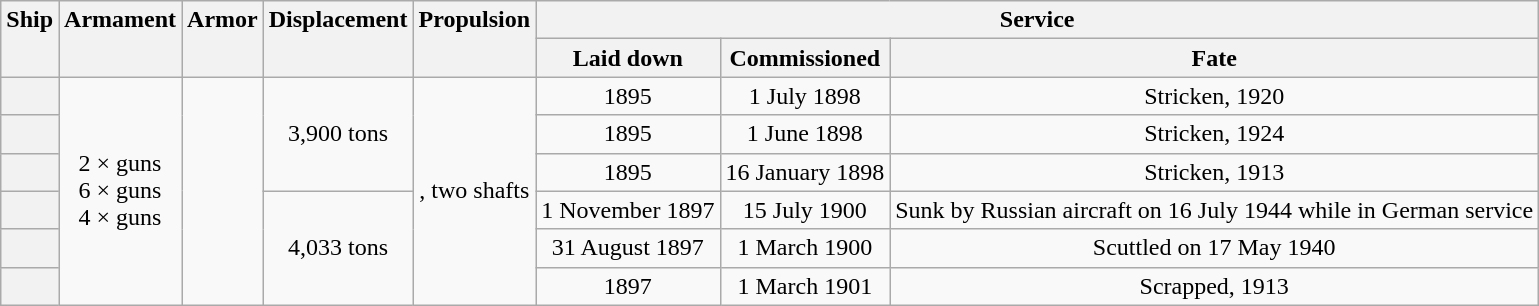<table class="wikitable plainrowheaders" style="text-align: center;">
<tr valign="top">
<th scope="col" rowspan="2">Ship</th>
<th scope="col" rowspan="2">Armament</th>
<th scope="col" rowspan="2">Armor</th>
<th scope="col" rowspan="2">Displacement</th>
<th scope="col" rowspan="2">Propulsion</th>
<th scope="col" colspan="3">Service</th>
</tr>
<tr valign="top">
<th scope="col">Laid down</th>
<th scope="col">Commissioned</th>
<th scope="col">Fate</th>
</tr>
<tr valign="center">
<th scope="row"></th>
<td rowspan="6">2 ×  guns <br>6 ×  guns<br>4 ×  guns</td>
<td rowspan="6"></td>
<td rowspan="3">3,900 tons</td>
<td rowspan="6">, two shafts</td>
<td>1895</td>
<td>1 July 1898</td>
<td>Stricken, 1920</td>
</tr>
<tr valign="center">
<th scope="row"></th>
<td>1895</td>
<td>1 June 1898</td>
<td>Stricken, 1924</td>
</tr>
<tr valign="center">
<th scope="row"></th>
<td>1895</td>
<td>16 January 1898</td>
<td>Stricken, 1913</td>
</tr>
<tr valign="center">
<th scope="row"></th>
<td rowspan="3">4,033 tons</td>
<td>1 November 1897</td>
<td>15 July 1900</td>
<td>Sunk by Russian aircraft on 16 July 1944 while in German service</td>
</tr>
<tr valign="center">
<th scope="row"></th>
<td>31 August 1897</td>
<td>1 March 1900</td>
<td>Scuttled on 17 May 1940</td>
</tr>
<tr valign="center">
<th scope="row"></th>
<td>1897</td>
<td>1 March 1901</td>
<td>Scrapped, 1913</td>
</tr>
</table>
